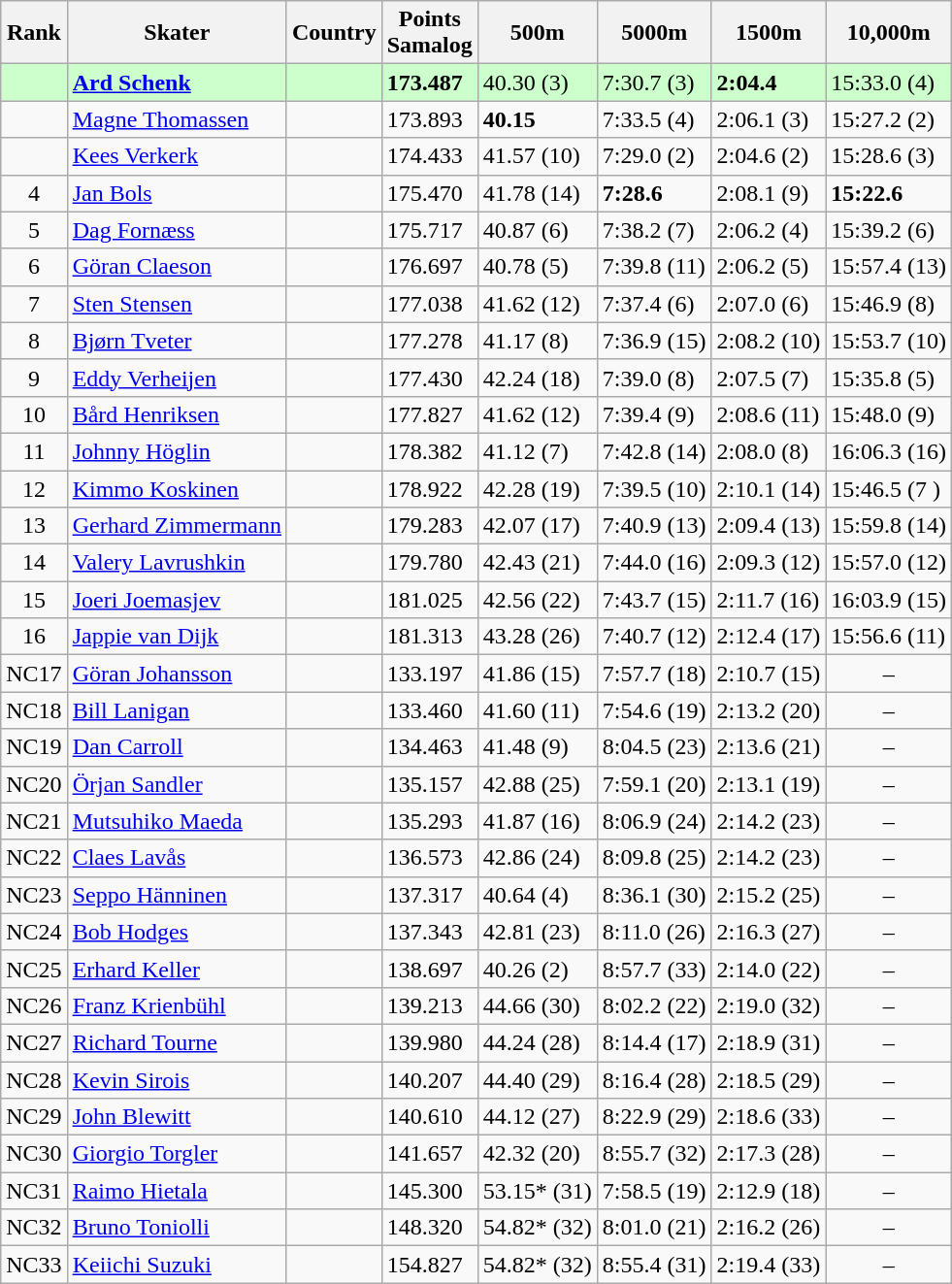<table class="wikitable sortable" style="text-align:left">
<tr>
<th>Rank</th>
<th>Skater</th>
<th>Country</th>
<th>Points <br> Samalog</th>
<th>500m</th>
<th>5000m</th>
<th>1500m</th>
<th>10,000m</th>
</tr>
<tr bgcolor=ccffcc>
<td style="text-align:center"></td>
<td><strong><a href='#'>Ard Schenk</a></strong></td>
<td></td>
<td><strong>173.487</strong></td>
<td>40.30 (3)</td>
<td>7:30.7 (3)</td>
<td><strong>2:04.4 </strong> </td>
<td>15:33.0 (4)</td>
</tr>
<tr>
<td style="text-align:center"></td>
<td><a href='#'>Magne Thomassen</a></td>
<td></td>
<td>173.893</td>
<td><strong>40.15</strong> </td>
<td>7:33.5 (4)</td>
<td>2:06.1 (3)</td>
<td>15:27.2 (2)</td>
</tr>
<tr>
<td style="text-align:center"></td>
<td><a href='#'>Kees Verkerk</a></td>
<td></td>
<td>174.433</td>
<td>41.57 (10)</td>
<td>7:29.0 (2)</td>
<td>2:04.6 (2)</td>
<td>15:28.6 (3)</td>
</tr>
<tr>
<td style="text-align:center">4</td>
<td><a href='#'>Jan Bols</a></td>
<td></td>
<td>175.470</td>
<td>41.78 (14)</td>
<td><strong>7:28.6</strong> </td>
<td>2:08.1 (9)</td>
<td><strong>15:22.6</strong> </td>
</tr>
<tr>
<td style="text-align:center">5</td>
<td><a href='#'>Dag Fornæss</a></td>
<td></td>
<td>175.717</td>
<td>40.87 (6)</td>
<td>7:38.2 (7)</td>
<td>2:06.2 (4)</td>
<td>15:39.2 (6)</td>
</tr>
<tr>
<td style="text-align:center">6</td>
<td><a href='#'>Göran Claeson</a></td>
<td></td>
<td>176.697</td>
<td>40.78 (5)</td>
<td>7:39.8 (11)</td>
<td>2:06.2 (5)</td>
<td>15:57.4 (13)</td>
</tr>
<tr>
<td style="text-align:center">7</td>
<td><a href='#'>Sten Stensen</a></td>
<td></td>
<td>177.038</td>
<td>41.62 (12)</td>
<td>7:37.4 (6)</td>
<td>2:07.0 (6)</td>
<td>15:46.9 (8)</td>
</tr>
<tr>
<td style="text-align:center">8</td>
<td><a href='#'>Bjørn Tveter</a></td>
<td></td>
<td>177.278</td>
<td>41.17 (8)</td>
<td>7:36.9 (15)</td>
<td>2:08.2 (10)</td>
<td>15:53.7 (10)</td>
</tr>
<tr>
<td style="text-align:center">9</td>
<td><a href='#'>Eddy Verheijen</a></td>
<td></td>
<td>177.430</td>
<td>42.24 (18)</td>
<td>7:39.0 (8)</td>
<td>2:07.5 (7)</td>
<td>15:35.8 (5)</td>
</tr>
<tr>
<td style="text-align:center">10</td>
<td><a href='#'>Bård Henriksen</a></td>
<td></td>
<td>177.827</td>
<td>41.62 (12)</td>
<td>7:39.4 (9)</td>
<td>2:08.6 (11)</td>
<td>15:48.0 (9)</td>
</tr>
<tr>
<td style="text-align:center">11</td>
<td><a href='#'>Johnny Höglin</a></td>
<td></td>
<td>178.382</td>
<td>41.12 (7)</td>
<td>7:42.8 (14)</td>
<td>2:08.0 (8)</td>
<td>16:06.3 (16)</td>
</tr>
<tr>
<td style="text-align:center">12</td>
<td><a href='#'>Kimmo Koskinen</a></td>
<td></td>
<td>178.922</td>
<td>42.28 (19)</td>
<td>7:39.5 (10)</td>
<td>2:10.1 (14)</td>
<td>15:46.5 (7 )</td>
</tr>
<tr>
<td style="text-align:center">13</td>
<td><a href='#'>Gerhard Zimmermann</a></td>
<td></td>
<td>179.283</td>
<td>42.07 (17)</td>
<td>7:40.9 (13)</td>
<td>2:09.4 (13)</td>
<td>15:59.8 (14)</td>
</tr>
<tr>
<td style="text-align:center">14</td>
<td><a href='#'>Valery Lavrushkin</a></td>
<td></td>
<td>179.780</td>
<td>42.43 (21)</td>
<td>7:44.0 (16)</td>
<td>2:09.3 (12)</td>
<td>15:57.0 (12)</td>
</tr>
<tr>
<td style="text-align:center">15</td>
<td><a href='#'>Joeri Joemasjev</a></td>
<td></td>
<td>181.025</td>
<td>42.56 (22)</td>
<td>7:43.7 (15)</td>
<td>2:11.7 (16)</td>
<td>16:03.9 (15)</td>
</tr>
<tr>
<td style="text-align:center">16</td>
<td><a href='#'>Jappie van Dijk</a></td>
<td></td>
<td>181.313</td>
<td>43.28 (26)</td>
<td>7:40.7 (12)</td>
<td>2:12.4 (17)</td>
<td>15:56.6 (11)</td>
</tr>
<tr>
<td style="text-align:center">NC17</td>
<td><a href='#'>Göran Johansson</a></td>
<td></td>
<td>133.197</td>
<td>41.86 (15)</td>
<td>7:57.7 (18)</td>
<td>2:10.7 (15)</td>
<td style="text-align:center">–</td>
</tr>
<tr>
<td style="text-align:center">NC18</td>
<td><a href='#'>Bill Lanigan</a></td>
<td></td>
<td>133.460</td>
<td>41.60 (11)</td>
<td>7:54.6 (19)</td>
<td>2:13.2 (20)</td>
<td style="text-align:center">–</td>
</tr>
<tr>
<td style="text-align:center">NC19</td>
<td><a href='#'>Dan Carroll</a></td>
<td></td>
<td>134.463</td>
<td>41.48 (9)</td>
<td>8:04.5 (23)</td>
<td>2:13.6 (21)</td>
<td style="text-align:center">–</td>
</tr>
<tr>
<td style="text-align:center">NC20</td>
<td><a href='#'>Örjan Sandler</a></td>
<td></td>
<td>135.157</td>
<td>42.88 (25)</td>
<td>7:59.1 (20)</td>
<td>2:13.1 (19)</td>
<td style="text-align:center">–</td>
</tr>
<tr>
<td style="text-align:center">NC21</td>
<td><a href='#'>Mutsuhiko Maeda</a></td>
<td></td>
<td>135.293</td>
<td>41.87 (16)</td>
<td>8:06.9 (24)</td>
<td>2:14.2 (23)</td>
<td style="text-align:center">–</td>
</tr>
<tr>
<td style="text-align:center">NC22</td>
<td><a href='#'>Claes Lavås</a></td>
<td></td>
<td>136.573</td>
<td>42.86 (24)</td>
<td>8:09.8 (25)</td>
<td>2:14.2 (23)</td>
<td style="text-align:center">–</td>
</tr>
<tr>
<td style="text-align:center">NC23</td>
<td><a href='#'>Seppo Hänninen</a></td>
<td></td>
<td>137.317</td>
<td>40.64 (4)</td>
<td>8:36.1 (30)</td>
<td>2:15.2 (25)</td>
<td style="text-align:center">–</td>
</tr>
<tr>
<td style="text-align:center">NC24</td>
<td><a href='#'>Bob Hodges</a></td>
<td></td>
<td>137.343</td>
<td>42.81 (23)</td>
<td>8:11.0 (26)</td>
<td>2:16.3 (27)</td>
<td style="text-align:center">–</td>
</tr>
<tr>
<td style="text-align:center">NC25</td>
<td><a href='#'>Erhard Keller</a></td>
<td></td>
<td>138.697</td>
<td>40.26 (2)</td>
<td>8:57.7 (33)</td>
<td>2:14.0 (22)</td>
<td style="text-align:center">–</td>
</tr>
<tr>
<td style="text-align:center">NC26</td>
<td><a href='#'>Franz Krienbühl</a></td>
<td></td>
<td>139.213</td>
<td>44.66 (30)</td>
<td>8:02.2 (22)</td>
<td>2:19.0 (32)</td>
<td style="text-align:center">–</td>
</tr>
<tr>
<td style="text-align:center">NC27</td>
<td><a href='#'>Richard Tourne</a></td>
<td></td>
<td>139.980</td>
<td>44.24 (28)</td>
<td>8:14.4 (17)</td>
<td>2:18.9 (31)</td>
<td style="text-align:center">–</td>
</tr>
<tr>
<td style="text-align:center">NC28</td>
<td><a href='#'>Kevin Sirois</a></td>
<td></td>
<td>140.207</td>
<td>44.40 (29)</td>
<td>8:16.4 (28)</td>
<td>2:18.5 (29)</td>
<td style="text-align:center">–</td>
</tr>
<tr>
<td style="text-align:center">NC29</td>
<td><a href='#'>John Blewitt</a></td>
<td></td>
<td>140.610</td>
<td>44.12 (27)</td>
<td>8:22.9 (29)</td>
<td>2:18.6 (33)</td>
<td style="text-align:center">–</td>
</tr>
<tr>
<td style="text-align:center">NC30</td>
<td><a href='#'>Giorgio Torgler</a></td>
<td></td>
<td>141.657</td>
<td>42.32 (20)</td>
<td>8:55.7 (32)</td>
<td>2:17.3 (28)</td>
<td style="text-align:center">–</td>
</tr>
<tr>
<td style="text-align:center">NC31</td>
<td><a href='#'>Raimo Hietala</a></td>
<td></td>
<td>145.300</td>
<td>53.15* (31)</td>
<td>7:58.5 (19)</td>
<td>2:12.9 (18)</td>
<td style="text-align:center">–</td>
</tr>
<tr>
<td style="text-align:center">NC32</td>
<td><a href='#'>Bruno Toniolli</a></td>
<td></td>
<td>148.320</td>
<td>54.82* (32)</td>
<td>8:01.0 (21)</td>
<td>2:16.2 (26)</td>
<td style="text-align:center">–</td>
</tr>
<tr>
<td style="text-align:center">NC33</td>
<td><a href='#'>Keiichi Suzuki</a></td>
<td></td>
<td>154.827</td>
<td>54.82* (32)</td>
<td>8:55.4 (31)</td>
<td>2:19.4 (33)</td>
<td style="text-align:center">–</td>
</tr>
</table>
